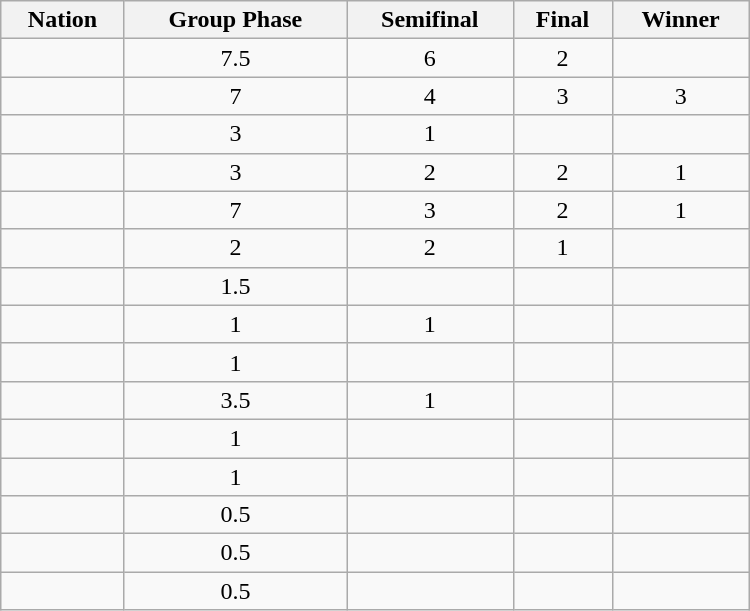<table class="wikitable sortable" style="text-align: center; width:500px ">
<tr>
<th>Nation</th>
<th>Group Phase</th>
<th>Semifinal</th>
<th>Final</th>
<th>Winner</th>
</tr>
<tr>
<td align=left></td>
<td>7.5</td>
<td>6</td>
<td>2</td>
<td></td>
</tr>
<tr>
<td align=left></td>
<td>7</td>
<td>4</td>
<td>3</td>
<td>3</td>
</tr>
<tr>
<td align=left></td>
<td>3</td>
<td>1</td>
<td></td>
<td></td>
</tr>
<tr>
<td align=left></td>
<td>3</td>
<td>2</td>
<td>2</td>
<td>1</td>
</tr>
<tr>
<td align=left></td>
<td>7</td>
<td>3</td>
<td>2</td>
<td>1</td>
</tr>
<tr>
<td align=left></td>
<td>2</td>
<td>2</td>
<td>1</td>
<td></td>
</tr>
<tr>
<td align=left></td>
<td>1.5</td>
<td></td>
<td></td>
<td></td>
</tr>
<tr>
<td align=left></td>
<td>1</td>
<td>1</td>
<td></td>
<td></td>
</tr>
<tr>
<td align=left></td>
<td>1</td>
<td></td>
<td></td>
<td></td>
</tr>
<tr>
<td align=left></td>
<td>3.5</td>
<td>1</td>
<td></td>
<td></td>
</tr>
<tr>
<td align=left></td>
<td>1</td>
<td></td>
<td></td>
<td></td>
</tr>
<tr>
<td align=left></td>
<td>1</td>
<td></td>
<td></td>
<td></td>
</tr>
<tr>
<td align=left></td>
<td>0.5</td>
<td></td>
<td></td>
<td></td>
</tr>
<tr>
<td align=left></td>
<td>0.5</td>
<td></td>
<td></td>
<td></td>
</tr>
<tr>
<td align=left></td>
<td>0.5</td>
<td></td>
<td></td>
<td></td>
</tr>
</table>
